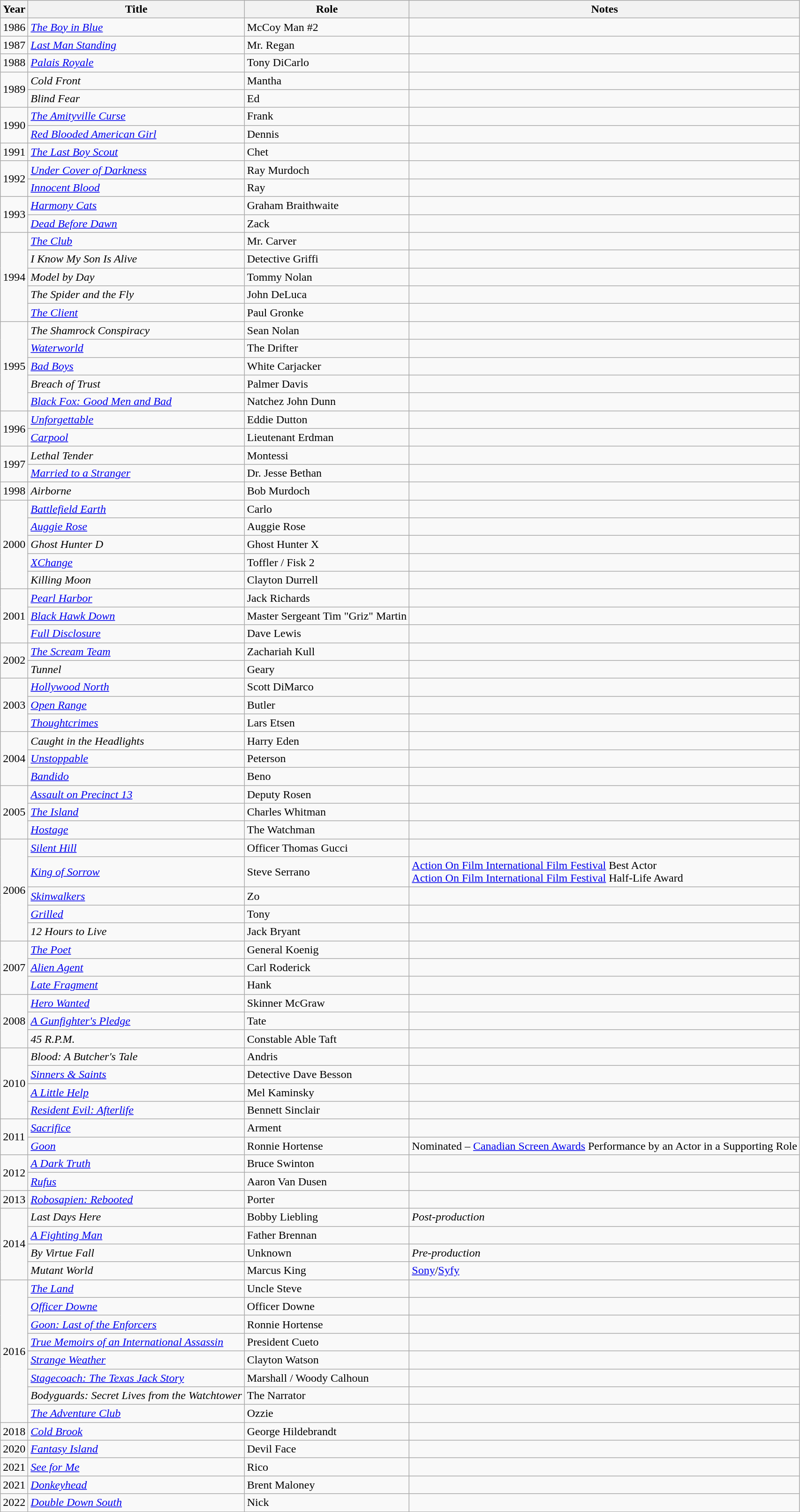<table class="wikitable sortable">
<tr ">
<th>Year</th>
<th>Title</th>
<th>Role</th>
<th>Notes</th>
</tr>
<tr>
<td>1986</td>
<td data-sort-value="Boy in Blue, The"><em><a href='#'>The Boy in Blue</a></em></td>
<td>McCoy Man #2</td>
<td></td>
</tr>
<tr>
<td>1987</td>
<td><em><a href='#'>Last Man Standing</a></em></td>
<td>Mr. Regan</td>
<td></td>
</tr>
<tr>
<td>1988</td>
<td><em><a href='#'>Palais Royale</a></em></td>
<td>Tony DiCarlo</td>
<td></td>
</tr>
<tr>
<td rowspan="2">1989</td>
<td><em>Cold Front</em></td>
<td>Mantha</td>
<td></td>
</tr>
<tr>
<td><em>Blind Fear</em></td>
<td>Ed</td>
<td></td>
</tr>
<tr>
<td rowspan="2">1990</td>
<td data-sort-value="Amityville Curse, The"><em><a href='#'>The Amityville Curse</a></em></td>
<td>Frank</td>
<td></td>
</tr>
<tr>
<td><em><a href='#'>Red Blooded American Girl</a></em></td>
<td>Dennis</td>
<td></td>
</tr>
<tr>
<td>1991</td>
<td data-sort-value="Last Boy Scout, The"><em><a href='#'>The Last Boy Scout</a></em></td>
<td>Chet</td>
<td></td>
</tr>
<tr>
<td rowspan="2">1992</td>
<td><em><a href='#'>Under Cover of Darkness</a></em></td>
<td>Ray Murdoch</td>
<td></td>
</tr>
<tr>
<td><em><a href='#'>Innocent Blood</a></em></td>
<td>Ray</td>
<td></td>
</tr>
<tr>
<td rowspan="2">1993</td>
<td><em><a href='#'>Harmony Cats</a></em></td>
<td>Graham Braithwaite</td>
<td></td>
</tr>
<tr>
<td><em><a href='#'>Dead Before Dawn</a></em></td>
<td>Zack</td>
<td></td>
</tr>
<tr>
<td rowspan="5">1994</td>
<td data-sort-value="Club, The"><em><a href='#'>The Club</a></em></td>
<td>Mr. Carver</td>
<td></td>
</tr>
<tr>
<td><em>I Know My Son Is Alive</em></td>
<td>Detective Griffi</td>
<td></td>
</tr>
<tr>
<td><em>Model by Day</em></td>
<td>Tommy Nolan</td>
<td></td>
</tr>
<tr>
<td data-sort-value="Spider and the Fly, The"><em>The Spider and the Fly</em></td>
<td>John DeLuca</td>
<td></td>
</tr>
<tr>
<td data-sort-value="Client, The"><em><a href='#'>The Client</a></em></td>
<td>Paul Gronke</td>
<td></td>
</tr>
<tr>
<td rowspan="5">1995</td>
<td data-sort-value="Shamrock Conspiracy, The"><em>The Shamrock Conspiracy</em></td>
<td>Sean Nolan</td>
<td></td>
</tr>
<tr>
<td><em><a href='#'>Waterworld</a></em></td>
<td>The Drifter</td>
<td></td>
</tr>
<tr>
<td><em><a href='#'>Bad Boys</a></em></td>
<td>White Carjacker</td>
<td></td>
</tr>
<tr>
<td><em>Breach of Trust</em></td>
<td>Palmer Davis</td>
<td></td>
</tr>
<tr>
<td><em><a href='#'>Black Fox: Good Men and Bad</a></em></td>
<td>Natchez John Dunn</td>
<td></td>
</tr>
<tr>
<td rowspan="2">1996</td>
<td><em><a href='#'>Unforgettable</a></em></td>
<td>Eddie Dutton</td>
<td></td>
</tr>
<tr>
<td><em><a href='#'>Carpool</a></em></td>
<td>Lieutenant Erdman</td>
<td></td>
</tr>
<tr>
<td rowspan="2">1997</td>
<td><em>Lethal Tender</em></td>
<td>Montessi</td>
<td></td>
</tr>
<tr>
<td><em><a href='#'>Married to a Stranger</a></em></td>
<td>Dr. Jesse Bethan</td>
<td></td>
</tr>
<tr>
<td>1998</td>
<td><em>Airborne</em></td>
<td>Bob Murdoch</td>
<td></td>
</tr>
<tr>
<td rowspan="5">2000</td>
<td><em><a href='#'>Battlefield Earth</a></em></td>
<td>Carlo</td>
<td></td>
</tr>
<tr>
<td><em><a href='#'>Auggie Rose</a></em></td>
<td>Auggie Rose</td>
<td></td>
</tr>
<tr>
<td><em>Ghost Hunter D</em></td>
<td>Ghost Hunter X</td>
<td></td>
</tr>
<tr>
<td><em><a href='#'>XChange</a></em></td>
<td>Toffler / Fisk 2</td>
<td></td>
</tr>
<tr>
<td><em>Killing Moon</em></td>
<td>Clayton Durrell</td>
<td></td>
</tr>
<tr>
<td rowspan="3">2001</td>
<td><em><a href='#'>Pearl Harbor</a></em></td>
<td>Jack Richards</td>
<td></td>
</tr>
<tr>
<td><em><a href='#'>Black Hawk Down</a></em></td>
<td>Master Sergeant Tim "Griz" Martin</td>
<td></td>
</tr>
<tr>
<td><em><a href='#'>Full Disclosure</a></em></td>
<td>Dave Lewis</td>
<td></td>
</tr>
<tr>
<td rowspan="2">2002</td>
<td data-sort-value="Scream Team, The"><em><a href='#'>The Scream Team</a></em></td>
<td>Zachariah Kull</td>
<td></td>
</tr>
<tr>
<td><em>Tunnel</em></td>
<td>Geary</td>
<td></td>
</tr>
<tr>
<td rowspan="3">2003</td>
<td><em><a href='#'>Hollywood North</a></em></td>
<td>Scott DiMarco</td>
<td></td>
</tr>
<tr>
<td><em><a href='#'>Open Range</a></em></td>
<td>Butler</td>
<td></td>
</tr>
<tr>
<td><em><a href='#'>Thoughtcrimes</a></em></td>
<td>Lars Etsen</td>
<td></td>
</tr>
<tr>
<td rowspan="3">2004</td>
<td><em>Caught in the Headlights</em></td>
<td>Harry Eden</td>
<td></td>
</tr>
<tr>
<td><em><a href='#'>Unstoppable</a></em></td>
<td>Peterson</td>
<td></td>
</tr>
<tr>
<td><em><a href='#'>Bandido</a></em></td>
<td>Beno</td>
<td></td>
</tr>
<tr>
<td rowspan="3">2005</td>
<td><em><a href='#'>Assault on Precinct 13</a></em></td>
<td>Deputy Rosen</td>
<td></td>
</tr>
<tr>
<td data-sort-value="Island, The"><em><a href='#'>The Island</a></em></td>
<td>Charles Whitman</td>
<td></td>
</tr>
<tr>
<td><em><a href='#'>Hostage</a></em></td>
<td>The Watchman</td>
<td></td>
</tr>
<tr>
<td rowspan="5">2006</td>
<td><em><a href='#'>Silent Hill</a></em></td>
<td>Officer Thomas Gucci</td>
<td></td>
</tr>
<tr>
<td><em><a href='#'>King of Sorrow</a></em></td>
<td>Steve Serrano</td>
<td><a href='#'>Action On Film International Film Festival</a> Best Actor<br><a href='#'>Action On Film International Film Festival</a> Half-Life Award</td>
</tr>
<tr>
<td><em><a href='#'>Skinwalkers</a></em></td>
<td>Zo</td>
<td></td>
</tr>
<tr>
<td><em><a href='#'>Grilled</a></em></td>
<td>Tony</td>
<td></td>
</tr>
<tr>
<td><em>12 Hours to Live</em></td>
<td>Jack Bryant</td>
<td></td>
</tr>
<tr>
<td rowspan="3">2007</td>
<td data-sort-value="Poet, The"><em><a href='#'>The Poet</a></em></td>
<td>General Koenig</td>
<td></td>
</tr>
<tr>
<td><em><a href='#'>Alien Agent</a></em></td>
<td>Carl Roderick</td>
<td></td>
</tr>
<tr>
<td><em><a href='#'>Late Fragment</a></em></td>
<td>Hank</td>
<td></td>
</tr>
<tr>
<td rowspan="3">2008</td>
<td><em><a href='#'>Hero Wanted</a></em></td>
<td>Skinner McGraw</td>
<td></td>
</tr>
<tr>
<td data-sort-value="Gunfighter's Pledge, A"><em><a href='#'>A Gunfighter's Pledge</a></em></td>
<td>Tate</td>
<td></td>
</tr>
<tr>
<td><em>45 R.P.M.</em></td>
<td>Constable Able Taft</td>
<td></td>
</tr>
<tr>
<td rowspan="4">2010</td>
<td><em>Blood: A Butcher's Tale</em></td>
<td>Andris</td>
<td></td>
</tr>
<tr>
<td><em><a href='#'>Sinners & Saints</a></em></td>
<td>Detective Dave Besson</td>
<td></td>
</tr>
<tr>
<td data-sort-value="Little Help, A"><em><a href='#'>A Little Help</a></em></td>
<td>Mel Kaminsky</td>
<td></td>
</tr>
<tr>
<td><em><a href='#'>Resident Evil: Afterlife</a></em></td>
<td>Bennett Sinclair</td>
<td></td>
</tr>
<tr>
<td rowspan="2">2011</td>
<td><em><a href='#'>Sacrifice</a></em></td>
<td>Arment</td>
<td></td>
</tr>
<tr>
<td><em><a href='#'>Goon</a></em></td>
<td>Ronnie Hortense</td>
<td>Nominated – <a href='#'>Canadian Screen Awards</a> Performance by an Actor in a Supporting Role</td>
</tr>
<tr>
<td rowspan="2">2012</td>
<td data-sort-value="Dark Truth, A"><em><a href='#'>A Dark Truth</a></em></td>
<td>Bruce Swinton</td>
<td></td>
</tr>
<tr>
<td><em><a href='#'>Rufus</a></em></td>
<td>Aaron Van Dusen</td>
<td></td>
</tr>
<tr>
<td>2013</td>
<td><em><a href='#'>Robosapien: Rebooted</a></em></td>
<td>Porter</td>
<td></td>
</tr>
<tr>
<td rowspan="4">2014</td>
<td><em>Last Days Here</em></td>
<td>Bobby Liebling</td>
<td><em>Post-production</em></td>
</tr>
<tr>
<td data-sort-value="Fighting Man, A"><em><a href='#'>A Fighting Man</a></em></td>
<td>Father Brennan</td>
<td></td>
</tr>
<tr>
<td><em>By Virtue Fall</em></td>
<td>Unknown</td>
<td><em>Pre-production</em></td>
</tr>
<tr>
<td><em>Mutant World</em></td>
<td>Marcus King</td>
<td><a href='#'>Sony</a>/<a href='#'>Syfy</a></td>
</tr>
<tr>
<td rowspan="8">2016</td>
<td data-sort-value="Land, The"><em><a href='#'>The Land</a></em></td>
<td>Uncle Steve</td>
<td></td>
</tr>
<tr>
<td><em><a href='#'>Officer Downe</a></em></td>
<td>Officer Downe</td>
<td></td>
</tr>
<tr>
<td><em><a href='#'>Goon: Last of the Enforcers</a></em></td>
<td>Ronnie Hortense</td>
<td></td>
</tr>
<tr>
<td><em><a href='#'>True Memoirs of an International Assassin</a></em></td>
<td>President Cueto</td>
<td></td>
</tr>
<tr>
<td><em><a href='#'>Strange Weather</a></em></td>
<td>Clayton Watson</td>
<td></td>
</tr>
<tr>
<td><em><a href='#'>Stagecoach: The Texas Jack Story</a></em></td>
<td>Marshall / Woody Calhoun</td>
<td></td>
</tr>
<tr>
<td><em>Bodyguards: Secret Lives from the Watchtower</em></td>
<td>The Narrator</td>
<td></td>
</tr>
<tr>
<td data-sort-value="Adventure Club, The"><em><a href='#'>The Adventure Club</a></em></td>
<td>Ozzie</td>
<td></td>
</tr>
<tr>
<td>2018</td>
<td><em><a href='#'>Cold Brook</a></em></td>
<td>George Hildebrandt</td>
<td></td>
</tr>
<tr>
<td>2020</td>
<td><em><a href='#'>Fantasy Island</a></em></td>
<td>Devil Face</td>
<td></td>
</tr>
<tr>
<td>2021</td>
<td><em><a href='#'>See for Me</a></em></td>
<td>Rico</td>
<td></td>
</tr>
<tr>
<td>2021</td>
<td><em><a href='#'>Donkeyhead</a></em></td>
<td>Brent Maloney</td>
<td></td>
</tr>
<tr>
<td>2022</td>
<td><em><a href='#'>Double Down South</a></em></td>
<td>Nick</td>
<td></td>
</tr>
</table>
